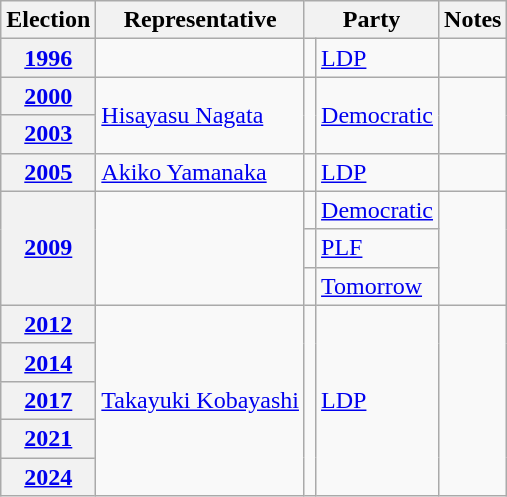<table class=wikitable>
<tr valign=bottom>
<th>Election</th>
<th>Representative</th>
<th colspan=2>Party</th>
<th>Notes</th>
</tr>
<tr>
<th><a href='#'>1996</a></th>
<td></td>
<td bgcolor=></td>
<td><a href='#'>LDP</a></td>
<td></td>
</tr>
<tr>
<th><a href='#'>2000</a></th>
<td rowspan=2><a href='#'>Hisayasu Nagata</a></td>
<td rowspan=2 bgcolor=></td>
<td rowspan=2><a href='#'>Democratic</a></td>
<td rowspan=2></td>
</tr>
<tr>
<th><a href='#'>2003</a></th>
</tr>
<tr>
<th><a href='#'>2005</a></th>
<td><a href='#'>Akiko Yamanaka</a></td>
<td bgcolor=></td>
<td><a href='#'>LDP</a></td>
<td></td>
</tr>
<tr>
<th rowspan=3><a href='#'>2009</a></th>
<td rowspan=3></td>
<td bgcolor=></td>
<td><a href='#'>Democratic</a></td>
<td rowspan=3></td>
</tr>
<tr>
<td bgcolor=></td>
<td><a href='#'>PLF</a></td>
</tr>
<tr>
<td bgcolor=></td>
<td><a href='#'>Tomorrow</a></td>
</tr>
<tr>
<th><a href='#'>2012</a></th>
<td rowspan=5><a href='#'>Takayuki Kobayashi</a></td>
<td rowspan=5 bgcolor=></td>
<td rowspan=5><a href='#'>LDP</a></td>
<td rowspan=5></td>
</tr>
<tr>
<th><a href='#'>2014</a></th>
</tr>
<tr>
<th><a href='#'>2017</a></th>
</tr>
<tr>
<th><a href='#'>2021</a></th>
</tr>
<tr>
<th><a href='#'>2024</a></th>
</tr>
</table>
